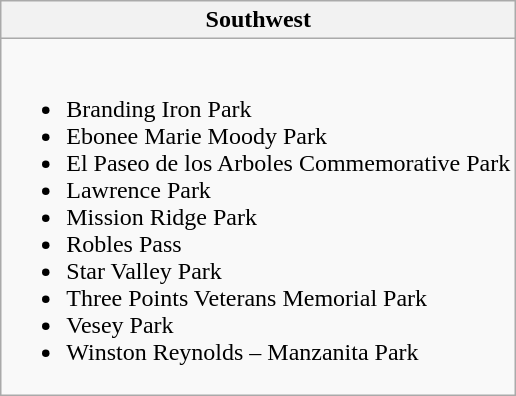<table class="wikitable collapsible collapsed">
<tr>
<th>Southwest</th>
</tr>
<tr>
<td><br><ul><li>Branding Iron Park</li><li>Ebonee Marie Moody Park</li><li>El Paseo de los Arboles Commemorative Park</li><li>Lawrence Park</li><li>Mission Ridge Park</li><li>Robles Pass</li><li>Star Valley Park</li><li>Three Points Veterans Memorial Park</li><li>Vesey Park</li><li>Winston Reynolds – Manzanita Park</li></ul></td>
</tr>
</table>
